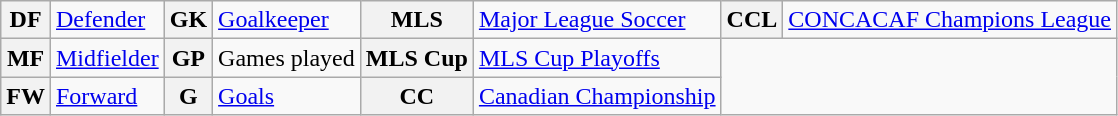<table class="wikitable">
<tr>
<th scope="row">DF</th>
<td><a href='#'>Defender</a></td>
<th scope="row">GK</th>
<td><a href='#'>Goalkeeper</a></td>
<th scope="row">MLS</th>
<td><a href='#'>Major League Soccer</a></td>
<th scope="row">CCL</th>
<td><a href='#'>CONCACAF Champions League</a></td>
</tr>
<tr>
<th scope="row">MF</th>
<td><a href='#'>Midfielder</a></td>
<th scope="row">GP</th>
<td>Games played</td>
<th scope="row">MLS Cup</th>
<td><a href='#'>MLS Cup Playoffs</a></td>
</tr>
<tr>
<th scope="row">FW</th>
<td><a href='#'>Forward</a></td>
<th scope="row">G</th>
<td><a href='#'>Goals</a></td>
<th scope="row">CC</th>
<td><a href='#'>Canadian Championship</a></td>
</tr>
</table>
